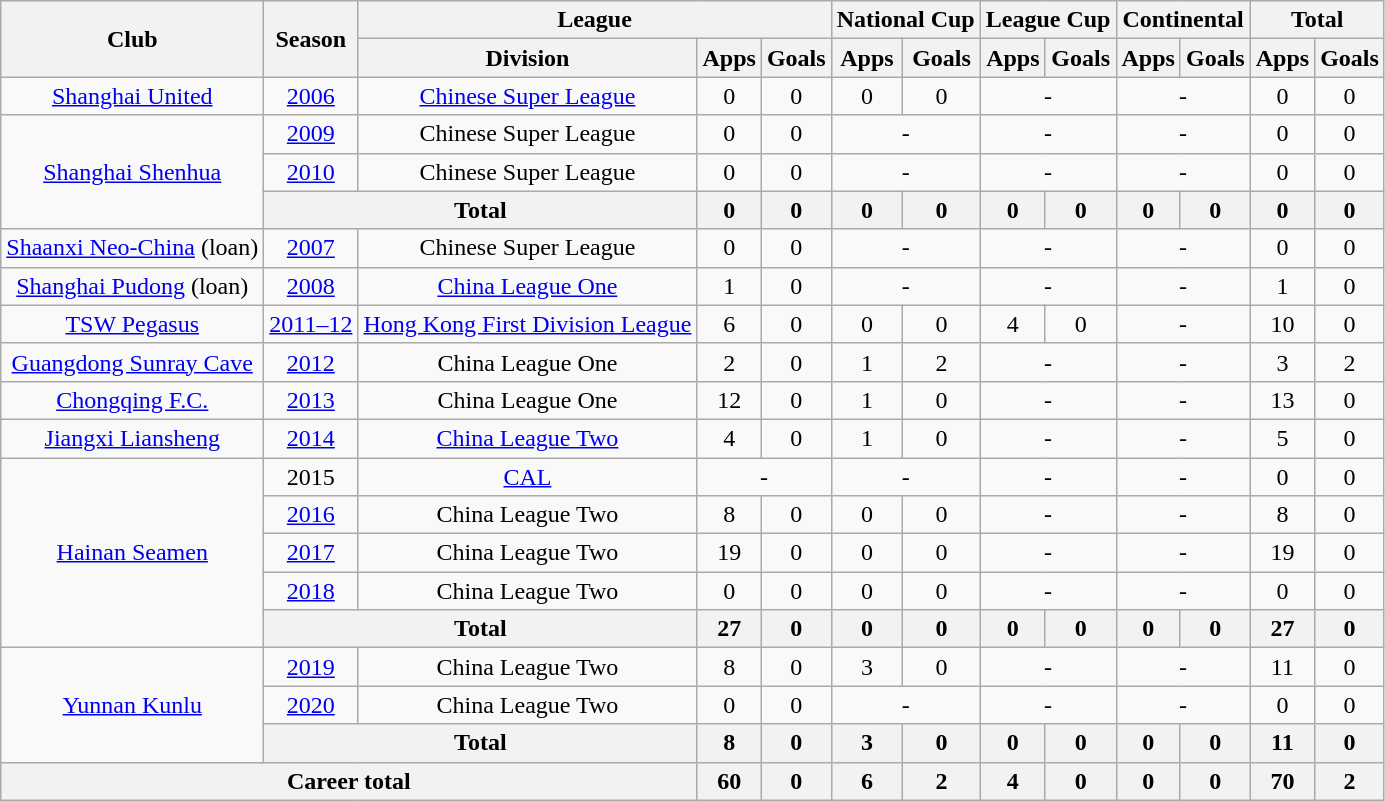<table class="wikitable" style="text-align: center">
<tr>
<th rowspan="2">Club</th>
<th rowspan="2">Season</th>
<th colspan="3">League</th>
<th colspan="2">National Cup</th>
<th colspan="2">League Cup</th>
<th colspan="2">Continental</th>
<th colspan="2">Total</th>
</tr>
<tr>
<th>Division</th>
<th>Apps</th>
<th>Goals</th>
<th>Apps</th>
<th>Goals</th>
<th>Apps</th>
<th>Goals</th>
<th>Apps</th>
<th>Goals</th>
<th>Apps</th>
<th>Goals</th>
</tr>
<tr>
<td><a href='#'>Shanghai United</a></td>
<td><a href='#'>2006</a></td>
<td><a href='#'>Chinese Super League</a></td>
<td>0</td>
<td>0</td>
<td>0</td>
<td>0</td>
<td colspan="2">-</td>
<td colspan="2">-</td>
<td>0</td>
<td>0</td>
</tr>
<tr>
<td rowspan=3><a href='#'>Shanghai Shenhua</a></td>
<td><a href='#'>2009</a></td>
<td>Chinese Super League</td>
<td>0</td>
<td>0</td>
<td colspan="2">-</td>
<td colspan="2">-</td>
<td colspan="2">-</td>
<td>0</td>
<td>0</td>
</tr>
<tr>
<td><a href='#'>2010</a></td>
<td>Chinese Super League</td>
<td>0</td>
<td>0</td>
<td colspan="2">-</td>
<td colspan="2">-</td>
<td colspan="2">-</td>
<td>0</td>
<td>0</td>
</tr>
<tr>
<th colspan=2>Total</th>
<th>0</th>
<th>0</th>
<th>0</th>
<th>0</th>
<th>0</th>
<th>0</th>
<th>0</th>
<th>0</th>
<th>0</th>
<th>0</th>
</tr>
<tr>
<td><a href='#'>Shaanxi Neo-China</a> (loan)</td>
<td><a href='#'>2007</a></td>
<td>Chinese Super League</td>
<td>0</td>
<td>0</td>
<td colspan="2">-</td>
<td colspan="2">-</td>
<td colspan="2">-</td>
<td>0</td>
<td>0</td>
</tr>
<tr>
<td><a href='#'>Shanghai Pudong</a> (loan)</td>
<td><a href='#'>2008</a></td>
<td><a href='#'>China League One</a></td>
<td>1</td>
<td>0</td>
<td colspan="2">-</td>
<td colspan="2">-</td>
<td colspan="2">-</td>
<td>1</td>
<td>0</td>
</tr>
<tr>
<td><a href='#'>TSW Pegasus</a></td>
<td><a href='#'>2011–12</a></td>
<td><a href='#'>Hong Kong First Division League</a></td>
<td>6</td>
<td>0</td>
<td>0</td>
<td>0</td>
<td>4</td>
<td>0</td>
<td colspan="2">-</td>
<td>10</td>
<td>0</td>
</tr>
<tr>
<td><a href='#'>Guangdong Sunray Cave</a></td>
<td><a href='#'>2012</a></td>
<td>China League One</td>
<td>2</td>
<td>0</td>
<td>1</td>
<td>2</td>
<td colspan="2">-</td>
<td colspan="2">-</td>
<td>3</td>
<td>2</td>
</tr>
<tr>
<td><a href='#'>Chongqing F.C.</a></td>
<td><a href='#'>2013</a></td>
<td>China League One</td>
<td>12</td>
<td>0</td>
<td>1</td>
<td>0</td>
<td colspan="2">-</td>
<td colspan="2">-</td>
<td>13</td>
<td>0</td>
</tr>
<tr>
<td><a href='#'>Jiangxi Liansheng</a></td>
<td><a href='#'>2014</a></td>
<td><a href='#'>China League Two</a></td>
<td>4</td>
<td>0</td>
<td>1</td>
<td>0</td>
<td colspan="2">-</td>
<td colspan="2">-</td>
<td>5</td>
<td>0</td>
</tr>
<tr>
<td rowspan=5><a href='#'>Hainan Seamen</a></td>
<td>2015</td>
<td><a href='#'>CAL</a></td>
<td colspan="2">-</td>
<td colspan="2">-</td>
<td colspan="2">-</td>
<td colspan="2">-</td>
<td>0</td>
<td>0</td>
</tr>
<tr>
<td><a href='#'>2016</a></td>
<td>China League Two</td>
<td>8</td>
<td>0</td>
<td>0</td>
<td>0</td>
<td colspan="2">-</td>
<td colspan="2">-</td>
<td>8</td>
<td>0</td>
</tr>
<tr>
<td><a href='#'>2017</a></td>
<td>China League Two</td>
<td>19</td>
<td>0</td>
<td>0</td>
<td>0</td>
<td colspan="2">-</td>
<td colspan="2">-</td>
<td>19</td>
<td>0</td>
</tr>
<tr>
<td><a href='#'>2018</a></td>
<td>China League Two</td>
<td>0</td>
<td>0</td>
<td>0</td>
<td>0</td>
<td colspan="2">-</td>
<td colspan="2">-</td>
<td>0</td>
<td>0</td>
</tr>
<tr>
<th colspan=2>Total</th>
<th>27</th>
<th>0</th>
<th>0</th>
<th>0</th>
<th>0</th>
<th>0</th>
<th>0</th>
<th>0</th>
<th>27</th>
<th>0</th>
</tr>
<tr>
<td rowspan=3><a href='#'>Yunnan Kunlu</a></td>
<td><a href='#'>2019</a></td>
<td>China League Two</td>
<td>8</td>
<td>0</td>
<td>3</td>
<td>0</td>
<td colspan="2">-</td>
<td colspan="2">-</td>
<td>11</td>
<td>0</td>
</tr>
<tr>
<td><a href='#'>2020</a></td>
<td>China League Two</td>
<td>0</td>
<td>0</td>
<td colspan="2">-</td>
<td colspan="2">-</td>
<td colspan="2">-</td>
<td>0</td>
<td>0</td>
</tr>
<tr>
<th colspan=2>Total</th>
<th>8</th>
<th>0</th>
<th>3</th>
<th>0</th>
<th>0</th>
<th>0</th>
<th>0</th>
<th>0</th>
<th>11</th>
<th>0</th>
</tr>
<tr>
<th colspan=3>Career total</th>
<th>60</th>
<th>0</th>
<th>6</th>
<th>2</th>
<th>4</th>
<th>0</th>
<th>0</th>
<th>0</th>
<th>70</th>
<th>2</th>
</tr>
</table>
